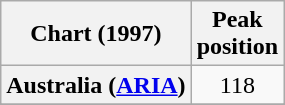<table class="wikitable sortable plainrowheaders" style="text-align:center">
<tr>
<th scope="col">Chart (1997)</th>
<th scope="col">Peak<br>position</th>
</tr>
<tr>
<th scope="row">Australia (<a href='#'>ARIA</a>)</th>
<td align="center">118</td>
</tr>
<tr>
</tr>
<tr>
</tr>
<tr>
</tr>
<tr>
</tr>
<tr>
</tr>
</table>
